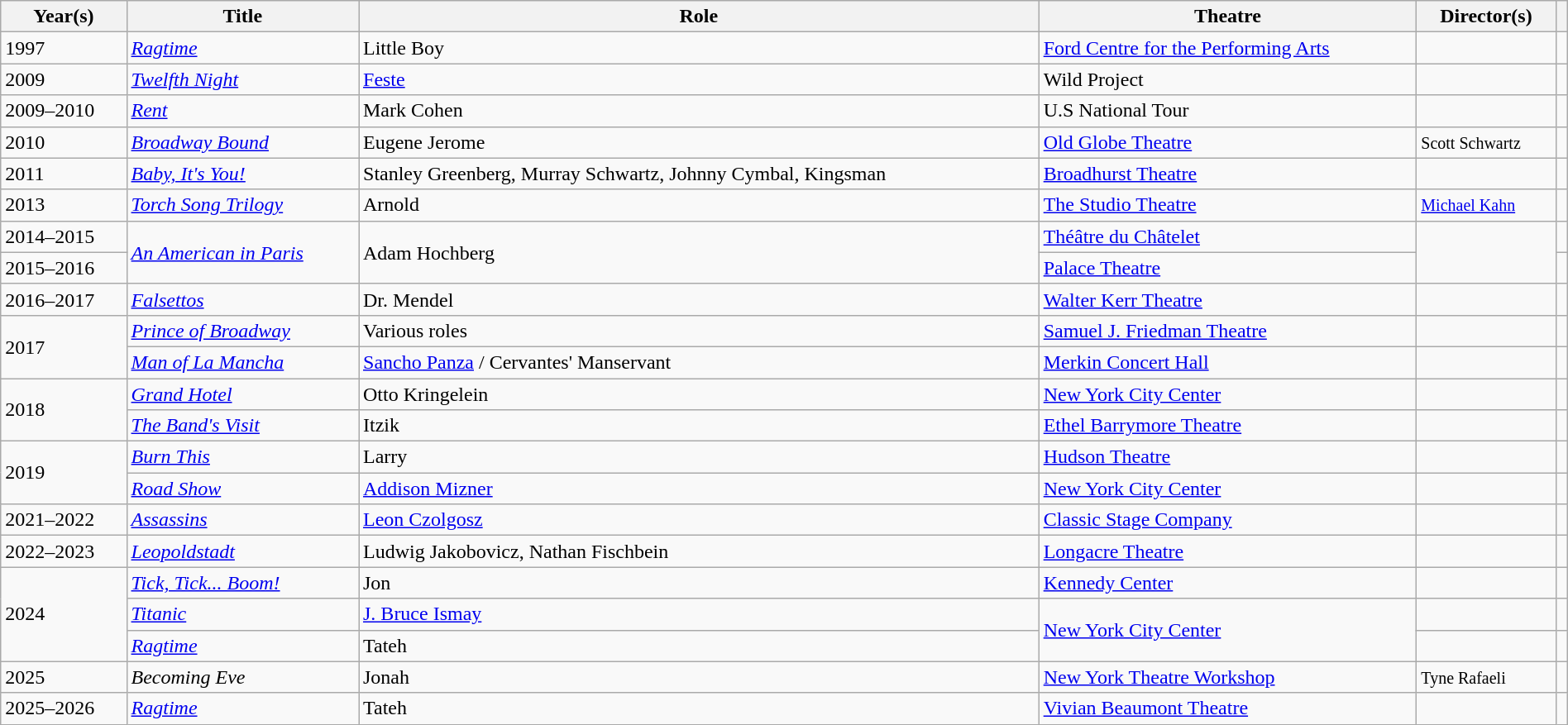<table class="wikitable sortable" style="width:100%">
<tr>
<th>Year(s)</th>
<th>Title</th>
<th>Role</th>
<th>Theatre</th>
<th>Director(s)</th>
<th></th>
</tr>
<tr>
<td>1997</td>
<td><em><a href='#'>Ragtime</a></em></td>
<td>Little Boy </td>
<td><a href='#'>Ford Centre for the Performing Arts</a></td>
<td></td>
<td></td>
</tr>
<tr>
<td>2009</td>
<td><em><a href='#'>Twelfth Night</a></em></td>
<td><a href='#'>Feste</a></td>
<td>Wild Project</td>
<td></td>
<td></td>
</tr>
<tr>
<td>2009–2010</td>
<td><em><a href='#'>Rent</a></em></td>
<td>Mark Cohen </td>
<td>U.S National Tour</td>
<td></td>
<td></td>
</tr>
<tr>
<td>2010</td>
<td><em><a href='#'>Broadway Bound</a></em></td>
<td>Eugene Jerome</td>
<td><a href='#'>Old Globe Theatre</a></td>
<td><small>Scott Schwartz</small></td>
<td></td>
</tr>
<tr>
<td>2011</td>
<td><em><a href='#'>Baby, It's You!</a></em></td>
<td>Stanley Greenberg, Murray Schwartz, Johnny Cymbal, Kingsman</td>
<td><a href='#'>Broadhurst Theatre</a></td>
<td></td>
<td></td>
</tr>
<tr>
<td>2013</td>
<td><em><a href='#'>Torch Song Trilogy</a></em></td>
<td>Arnold</td>
<td><a href='#'>The Studio Theatre</a></td>
<td><a href='#'><small>Michael Kahn</small></a></td>
<td></td>
</tr>
<tr>
<td>2014–2015</td>
<td rowspan="2"><em><a href='#'>An American in Paris</a></em></td>
<td rowspan="2">Adam Hochberg</td>
<td><a href='#'>Théâtre du Châtelet</a></td>
<td rowspan="2"></td>
<td></td>
</tr>
<tr>
<td>2015–2016</td>
<td><a href='#'>Palace Theatre</a></td>
<td></td>
</tr>
<tr>
<td>2016–2017</td>
<td><em><a href='#'>Falsettos</a></em></td>
<td>Dr. Mendel</td>
<td><a href='#'>Walter Kerr Theatre</a></td>
<td></td>
<td></td>
</tr>
<tr>
<td rowspan=2>2017</td>
<td><em><a href='#'>Prince of Broadway</a></em></td>
<td>Various roles</td>
<td><a href='#'>Samuel J. Friedman Theatre</a></td>
<td></td>
<td></td>
</tr>
<tr>
<td><em><a href='#'>Man of La Mancha</a></em></td>
<td><a href='#'>Sancho Panza</a> / Cervantes' Manservant</td>
<td><a href='#'>Merkin Concert Hall</a></td>
<td></td>
<td></td>
</tr>
<tr>
<td rowspan=2>2018</td>
<td><em><a href='#'>Grand Hotel</a></em></td>
<td>Otto Kringelein</td>
<td><a href='#'>New York City Center</a></td>
<td></td>
<td></td>
</tr>
<tr>
<td><em><a href='#'>The Band's Visit</a></em></td>
<td>Itzik </td>
<td><a href='#'>Ethel Barrymore Theatre</a></td>
<td></td>
<td></td>
</tr>
<tr>
<td rowspan=2>2019</td>
<td><em><a href='#'>Burn This</a></em></td>
<td>Larry</td>
<td><a href='#'>Hudson Theatre</a></td>
<td></td>
<td></td>
</tr>
<tr>
<td><em><a href='#'>Road Show</a></em></td>
<td><a href='#'>Addison Mizner</a></td>
<td><a href='#'>New York City Center</a></td>
<td></td>
<td></td>
</tr>
<tr>
<td>2021–2022</td>
<td><em><a href='#'>Assassins</a></em></td>
<td><a href='#'>Leon Czolgosz</a></td>
<td><a href='#'>Classic Stage Company</a></td>
<td></td>
<td></td>
</tr>
<tr>
<td>2022–2023</td>
<td><em><a href='#'>Leopoldstadt</a></em></td>
<td>Ludwig Jakobovicz, Nathan Fischbein</td>
<td><a href='#'>Longacre Theatre</a></td>
<td></td>
<td></td>
</tr>
<tr>
<td rowspan=3>2024</td>
<td><em><a href='#'>Tick, Tick... Boom!</a></em></td>
<td>Jon</td>
<td><a href='#'>Kennedy Center</a></td>
<td></td>
<td></td>
</tr>
<tr>
<td><a href='#'><em>Titanic</em></a></td>
<td><a href='#'>J. Bruce Ismay</a></td>
<td rowspan=2><a href='#'>New York City Center</a></td>
<td></td>
<td></td>
</tr>
<tr>
<td><a href='#'><em>Ragtime</em></a></td>
<td>Tateh</td>
<td></td>
<td></td>
</tr>
<tr>
<td>2025</td>
<td><em>Becoming Eve</em></td>
<td>Jonah</td>
<td><a href='#'>New York Theatre Workshop</a></td>
<td><small>Tyne Rafaeli</small></td>
<td></td>
</tr>
<tr>
<td>2025–2026</td>
<td><a href='#'><em>Ragtime</em></a></td>
<td>Tateh</td>
<td><a href='#'>Vivian Beaumont Theatre</a></td>
<td></td>
<td></td>
</tr>
</table>
